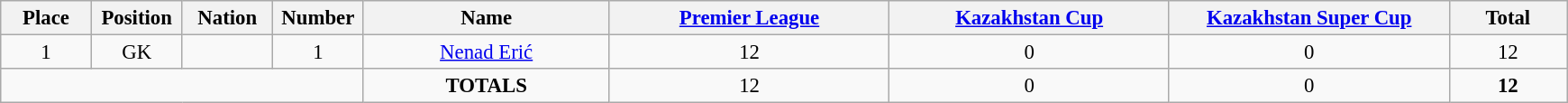<table class="wikitable" style="font-size: 95%; text-align: center;">
<tr>
<th width=60>Place</th>
<th width=60>Position</th>
<th width=60>Nation</th>
<th width=60>Number</th>
<th width=175>Name</th>
<th width=200><a href='#'>Premier League</a></th>
<th width=200><a href='#'>Kazakhstan Cup</a></th>
<th width=200><a href='#'>Kazakhstan Super Cup</a></th>
<th width=80><strong>Total</strong></th>
</tr>
<tr>
<td>1</td>
<td>GK</td>
<td></td>
<td>1</td>
<td><a href='#'>Nenad Erić</a></td>
<td>12</td>
<td>0</td>
<td>0</td>
<td>12</td>
</tr>
<tr>
<td colspan="4"></td>
<td><strong>TOTALS</strong></td>
<td>12</td>
<td>0</td>
<td>0</td>
<td><strong>12</strong></td>
</tr>
</table>
